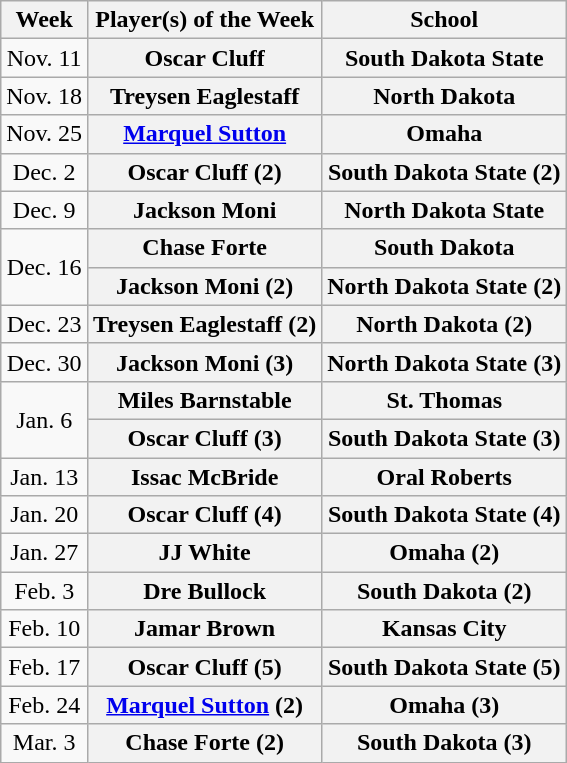<table class="wikitable" style="text-align:center">
<tr>
<th>Week</th>
<th>Player(s) of the Week</th>
<th>School</th>
</tr>
<tr>
<td>Nov. 11</td>
<th style=>Oscar Cluff</th>
<th style=>South Dakota State</th>
</tr>
<tr>
<td>Nov. 18</td>
<th style=>Treysen Eaglestaff</th>
<th style=>North Dakota</th>
</tr>
<tr>
<td>Nov. 25</td>
<th style=><a href='#'>Marquel Sutton</a></th>
<th style=>Omaha</th>
</tr>
<tr>
<td>Dec. 2</td>
<th style=>Oscar Cluff (2)</th>
<th style=>South Dakota State (2)</th>
</tr>
<tr>
<td>Dec. 9</td>
<th style=>Jackson Moni</th>
<th style=>North Dakota State</th>
</tr>
<tr>
<td rowspan=2>Dec. 16</td>
<th style=>Chase Forte</th>
<th style=>South Dakota</th>
</tr>
<tr>
<th style=>Jackson Moni (2)</th>
<th style=>North Dakota State (2)</th>
</tr>
<tr>
<td>Dec. 23</td>
<th style=>Treysen Eaglestaff (2)</th>
<th style=>North Dakota (2)</th>
</tr>
<tr>
<td>Dec. 30</td>
<th style=>Jackson Moni (3)</th>
<th style=>North Dakota State (3)</th>
</tr>
<tr>
<td rowspan=2>Jan. 6</td>
<th style=>Miles Barnstable</th>
<th style=>St. Thomas</th>
</tr>
<tr>
<th style=>Oscar Cluff (3)</th>
<th style=>South Dakota State (3)</th>
</tr>
<tr>
<td>Jan. 13</td>
<th style=>Issac McBride</th>
<th style=>Oral Roberts</th>
</tr>
<tr>
<td>Jan. 20</td>
<th style=>Oscar Cluff (4)</th>
<th style=>South Dakota State (4)</th>
</tr>
<tr>
<td>Jan. 27</td>
<th style=>JJ White</th>
<th style=>Omaha (2)</th>
</tr>
<tr>
<td>Feb. 3</td>
<th style=>Dre Bullock</th>
<th style=>South Dakota (2)</th>
</tr>
<tr>
<td>Feb. 10</td>
<th style=>Jamar Brown</th>
<th style=>Kansas City</th>
</tr>
<tr>
<td>Feb. 17</td>
<th style=>Oscar Cluff (5)</th>
<th style=>South Dakota State (5)</th>
</tr>
<tr>
<td>Feb. 24</td>
<th style=><a href='#'>Marquel Sutton</a> (2)</th>
<th style=>Omaha (3)</th>
</tr>
<tr>
<td>Mar. 3</td>
<th style=>Chase Forte (2)</th>
<th style=>South Dakota (3)</th>
</tr>
</table>
